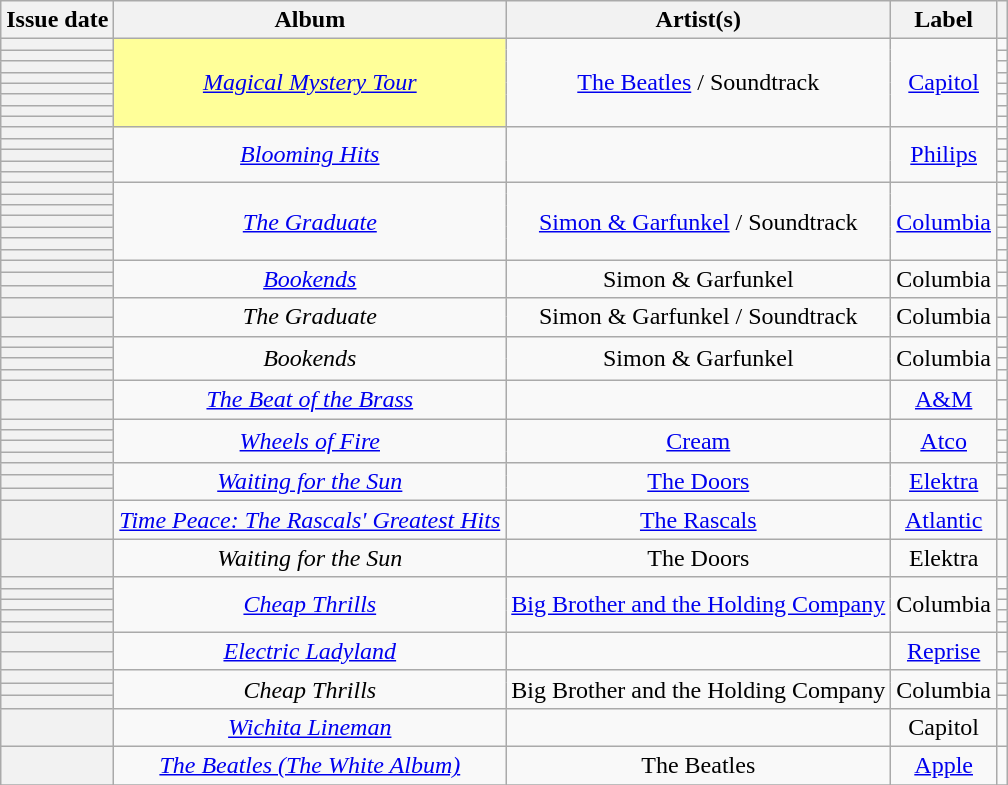<table class="wikitable sortable plainrowheaders" style="text-align: center">
<tr>
<th scope=col>Issue date</th>
<th scope=col>Album</th>
<th scope=col>Artist(s)</th>
<th scope=col>Label</th>
<th scope=col class="unsortable"></th>
</tr>
<tr>
<th scope="row"></th>
<td bgcolor=#FFFF99 rowspan=8><em><a href='#'>Magical Mystery Tour</a></em> </td>
<td rowspan=8 data-sort-value="Beatles, The"><a href='#'>The Beatles</a> / Soundtrack</td>
<td rowspan=8><a href='#'>Capitol</a></td>
<td align="center"></td>
</tr>
<tr>
<th scope="row"></th>
<td align="center"></td>
</tr>
<tr>
<th scope="row"></th>
<td align="center"></td>
</tr>
<tr>
<th scope="row"></th>
<td align="center"></td>
</tr>
<tr>
<th scope="row"></th>
<td align="center"></td>
</tr>
<tr>
<th scope="row"></th>
<td align="center"></td>
</tr>
<tr>
<th scope="row"></th>
<td align="center"></td>
</tr>
<tr>
<th scope="row"></th>
<td align="center"></td>
</tr>
<tr>
<th scope="row"></th>
<td rowspan=5><em><a href='#'>Blooming Hits</a></em></td>
<td rowspan=5></td>
<td rowspan=5><a href='#'>Philips</a></td>
<td align="center"></td>
</tr>
<tr>
<th scope="row"></th>
<td align="center"></td>
</tr>
<tr>
<th scope="row"></th>
<td align="center"></td>
</tr>
<tr>
<th scope="row"></th>
<td align="center"></td>
</tr>
<tr>
<th scope="row"></th>
<td align="center"></td>
</tr>
<tr>
<th scope="row"></th>
<td rowspan=7><em><a href='#'>The Graduate</a></em></td>
<td rowspan=7><a href='#'>Simon & Garfunkel</a> / Soundtrack</td>
<td rowspan=7><a href='#'>Columbia</a></td>
<td align="center"></td>
</tr>
<tr>
<th scope="row"></th>
<td align="center"></td>
</tr>
<tr>
<th scope="row"></th>
<td align="center"></td>
</tr>
<tr>
<th scope="row"></th>
<td align="center"></td>
</tr>
<tr>
<th scope="row"></th>
<td align="center"></td>
</tr>
<tr>
<th scope="row"></th>
<td align="center"></td>
</tr>
<tr>
<th scope="row"></th>
<td align="center"></td>
</tr>
<tr>
<th scope="row"></th>
<td rowspan=3><em><a href='#'>Bookends</a></em></td>
<td rowspan=3>Simon & Garfunkel</td>
<td rowspan=3>Columbia</td>
<td align="center"></td>
</tr>
<tr>
<th scope="row"></th>
<td align="center"></td>
</tr>
<tr>
<th scope="row"></th>
<td align="center"></td>
</tr>
<tr>
<th scope="row"></th>
<td rowspan=2><em>The Graduate</em></td>
<td rowspan=2>Simon & Garfunkel / Soundtrack</td>
<td rowspan=2>Columbia</td>
<td align="center"></td>
</tr>
<tr>
<th scope="row"></th>
<td align="center"></td>
</tr>
<tr>
<th scope="row"></th>
<td rowspan=4><em>Bookends</em></td>
<td rowspan=4>Simon & Garfunkel</td>
<td rowspan=4>Columbia</td>
<td align="center"></td>
</tr>
<tr>
<th scope="row"></th>
<td align="center"></td>
</tr>
<tr>
<th scope="row"></th>
<td align="center"></td>
</tr>
<tr>
<th scope="row"></th>
<td align="center"></td>
</tr>
<tr>
<th scope="row"></th>
<td rowspan=2><em><a href='#'>The Beat of the Brass</a></em></td>
<td rowspan=2></td>
<td rowspan=2><a href='#'>A&M</a></td>
<td align="center"></td>
</tr>
<tr>
<th scope="row"></th>
<td align="center"></td>
</tr>
<tr>
<th scope="row"></th>
<td rowspan=4><em><a href='#'>Wheels of Fire</a></em></td>
<td rowspan=4><a href='#'>Cream</a></td>
<td rowspan=4><a href='#'>Atco</a></td>
<td align="center"></td>
</tr>
<tr>
<th scope="row"></th>
<td align="center"></td>
</tr>
<tr>
<th scope="row"></th>
<td align="center"></td>
</tr>
<tr>
<th scope="row"></th>
<td align="center"></td>
</tr>
<tr>
<th scope="row"></th>
<td rowspan=3><em><a href='#'>Waiting for the Sun</a></em></td>
<td rowspan=3 data-sort-value="Doors, The"><a href='#'>The Doors</a></td>
<td rowspan=3><a href='#'>Elektra</a></td>
<td align="center"></td>
</tr>
<tr>
<th scope="row"></th>
<td align="center"></td>
</tr>
<tr>
<th scope="row"></th>
<td align="center"></td>
</tr>
<tr>
<th scope="row"></th>
<td><em><a href='#'>Time Peace: The Rascals' Greatest Hits</a></em></td>
<td data-sort-value="Rascals, The"><a href='#'>The Rascals</a></td>
<td><a href='#'>Atlantic</a></td>
<td align="center"></td>
</tr>
<tr>
<th scope="row"></th>
<td><em>Waiting for the Sun</em></td>
<td data-sort-value="Doors, The">The Doors</td>
<td>Elektra</td>
<td align="center"></td>
</tr>
<tr>
<th scope="row"></th>
<td rowspan=5><em><a href='#'>Cheap Thrills</a></em></td>
<td rowspan=5><a href='#'>Big Brother and the Holding Company</a></td>
<td rowspan=5>Columbia</td>
<td align="center"></td>
</tr>
<tr>
<th scope="row"></th>
<td align="center"></td>
</tr>
<tr>
<th scope="row"></th>
<td align="center"></td>
</tr>
<tr>
<th scope="row"></th>
<td align="center"></td>
</tr>
<tr>
<th scope="row"></th>
<td align="center"></td>
</tr>
<tr>
<th scope="row"></th>
<td rowspan=2><em><a href='#'>Electric Ladyland</a></em></td>
<td rowspan=2></td>
<td rowspan=2><a href='#'>Reprise</a></td>
<td align="center"></td>
</tr>
<tr>
<th scope="row"></th>
<td align="center"></td>
</tr>
<tr>
<th scope="row"></th>
<td rowspan=3><em>Cheap Thrills</em></td>
<td rowspan=3>Big Brother and the Holding Company</td>
<td rowspan=3>Columbia</td>
<td align="center"></td>
</tr>
<tr>
<th scope="row"></th>
<td align="center"></td>
</tr>
<tr>
<th scope="row"></th>
<td align="center"></td>
</tr>
<tr>
<th scope="row"></th>
<td><a href='#'><em>Wichita Lineman</em></a></td>
<td></td>
<td>Capitol</td>
<td align="center"></td>
</tr>
<tr>
<th scope="row"></th>
<td><em><a href='#'>The Beatles (The White Album)</a></em></td>
<td data-sort-value="Beatles, The">The Beatles</td>
<td><a href='#'>Apple</a></td>
<td align="center"></td>
</tr>
<tr>
</tr>
</table>
